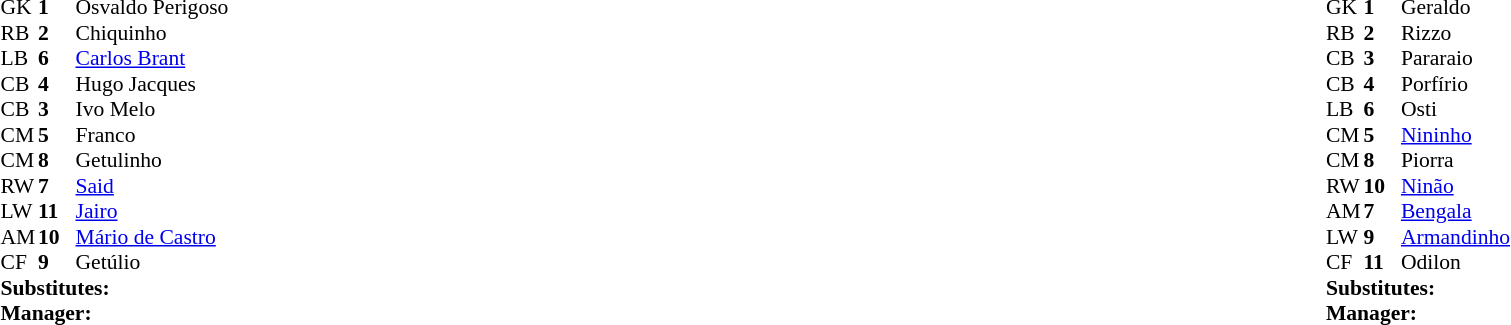<table style="width:100%;">
<tr>
<td style="vertical-align:top; width:40%;"><br><table style="font-size:90%" cellspacing="0" cellpadding="0">
<tr>
<th width=25></th>
<th width=25></th>
</tr>
<tr>
<td>GK</td>
<td><strong>1</strong></td>
<td>Osvaldo Perigoso</td>
</tr>
<tr>
<td>RB</td>
<td><strong>2</strong></td>
<td>Chiquinho</td>
</tr>
<tr>
<td>LB</td>
<td><strong>6</strong></td>
<td><a href='#'>Carlos Brant</a></td>
</tr>
<tr>
<td>CB</td>
<td><strong>4</strong></td>
<td>Hugo Jacques</td>
</tr>
<tr>
<td>CB</td>
<td><strong>3</strong></td>
<td>Ivo Melo</td>
</tr>
<tr>
<td>CM</td>
<td><strong>5</strong></td>
<td>Franco</td>
</tr>
<tr>
<td>CM</td>
<td><strong>8</strong></td>
<td>Getulinho</td>
</tr>
<tr>
<td>RW</td>
<td><strong>7</strong></td>
<td><a href='#'>Said</a></td>
</tr>
<tr>
<td>LW</td>
<td><strong>11</strong></td>
<td><a href='#'>Jairo</a></td>
</tr>
<tr>
<td>AM</td>
<td><strong>10</strong></td>
<td><a href='#'>Mário de Castro</a></td>
</tr>
<tr>
<td>CF</td>
<td><strong>9</strong></td>
<td>Getúlio</td>
</tr>
<tr>
<td colspan=3><strong>Substitutes:</strong></td>
</tr>
<tr>
<td colspan=3><strong>Manager:</strong></td>
</tr>
<tr>
</tr>
</table>
</td>
<td valign="top"></td>
<td style="vertical-align:top; width:50%;"><br><table style="font-size: 90%; margin: auto;" cellspacing="0" cellpadding="0">
<tr>
<th width=25></th>
<th width=25></th>
</tr>
<tr>
<td>GK</td>
<td><strong>1</strong></td>
<td>Geraldo</td>
</tr>
<tr>
<td>RB</td>
<td><strong>2</strong></td>
<td>Rizzo</td>
</tr>
<tr>
<td>CB</td>
<td><strong>3</strong></td>
<td>Pararaio</td>
</tr>
<tr>
<td>CB</td>
<td><strong>4</strong></td>
<td>Porfírio</td>
</tr>
<tr>
<td>LB</td>
<td><strong>6</strong></td>
<td>Osti</td>
</tr>
<tr>
<td>CM</td>
<td><strong>5</strong></td>
<td><a href='#'>Nininho</a></td>
</tr>
<tr>
<td>CM</td>
<td><strong>8</strong></td>
<td>Piorra</td>
</tr>
<tr>
<td>RW</td>
<td><strong>10</strong></td>
<td><a href='#'>Ninão</a></td>
</tr>
<tr>
<td>AM</td>
<td><strong>7</strong></td>
<td><a href='#'>Bengala</a></td>
</tr>
<tr>
<td>LW</td>
<td><strong>9</strong></td>
<td><a href='#'>Armandinho</a></td>
</tr>
<tr>
<td>CF</td>
<td><strong>11</strong></td>
<td>Odilon</td>
</tr>
<tr>
<td colspan=3><strong>Substitutes:</strong></td>
</tr>
<tr>
<td colspan=3><strong>Manager:</strong></td>
</tr>
<tr>
</tr>
</table>
</td>
</tr>
</table>
